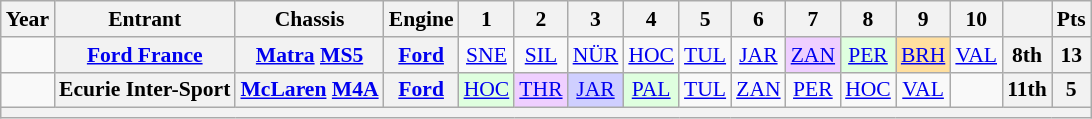<table class="wikitable" style="text-align:center; font-size:90%">
<tr>
<th>Year</th>
<th>Entrant</th>
<th>Chassis</th>
<th>Engine</th>
<th>1</th>
<th>2</th>
<th>3</th>
<th>4</th>
<th>5</th>
<th>6</th>
<th>7</th>
<th>8</th>
<th>9</th>
<th>10</th>
<th></th>
<th>Pts</th>
</tr>
<tr>
<td></td>
<th><a href='#'>Ford France</a></th>
<th><a href='#'>Matra</a> <a href='#'>MS5</a></th>
<th><a href='#'>Ford</a></th>
<td><a href='#'>SNE</a></td>
<td><a href='#'>SIL</a></td>
<td><a href='#'>NÜR</a></td>
<td><a href='#'>HOC</a></td>
<td><a href='#'>TUL</a></td>
<td><a href='#'>JAR</a></td>
<td style="background:#EFCFFF;"><a href='#'>ZAN</a><br></td>
<td style="background:#DFFFDF;"><a href='#'>PER</a><br></td>
<td style="background:#FFDF9F;"><a href='#'>BRH</a><br></td>
<td><a href='#'>VAL</a></td>
<th>8th</th>
<th>13</th>
</tr>
<tr>
<td></td>
<th>Ecurie Inter-Sport</th>
<th><a href='#'>McLaren</a> <a href='#'>M4A</a></th>
<th><a href='#'>Ford</a></th>
<td style="background:#DFFFDF;"><a href='#'>HOC</a><br></td>
<td style="background:#EFCFFF;"><a href='#'>THR</a><br></td>
<td style="background:#CFCFFF;"><a href='#'>JAR</a><br></td>
<td style="background:#DFFFDF;"><a href='#'>PAL</a><br></td>
<td><a href='#'>TUL</a></td>
<td><a href='#'>ZAN</a></td>
<td><a href='#'>PER</a></td>
<td><a href='#'>HOC</a></td>
<td><a href='#'>VAL</a></td>
<td></td>
<th>11th</th>
<th>5</th>
</tr>
<tr>
<th colspan=16></th>
</tr>
</table>
